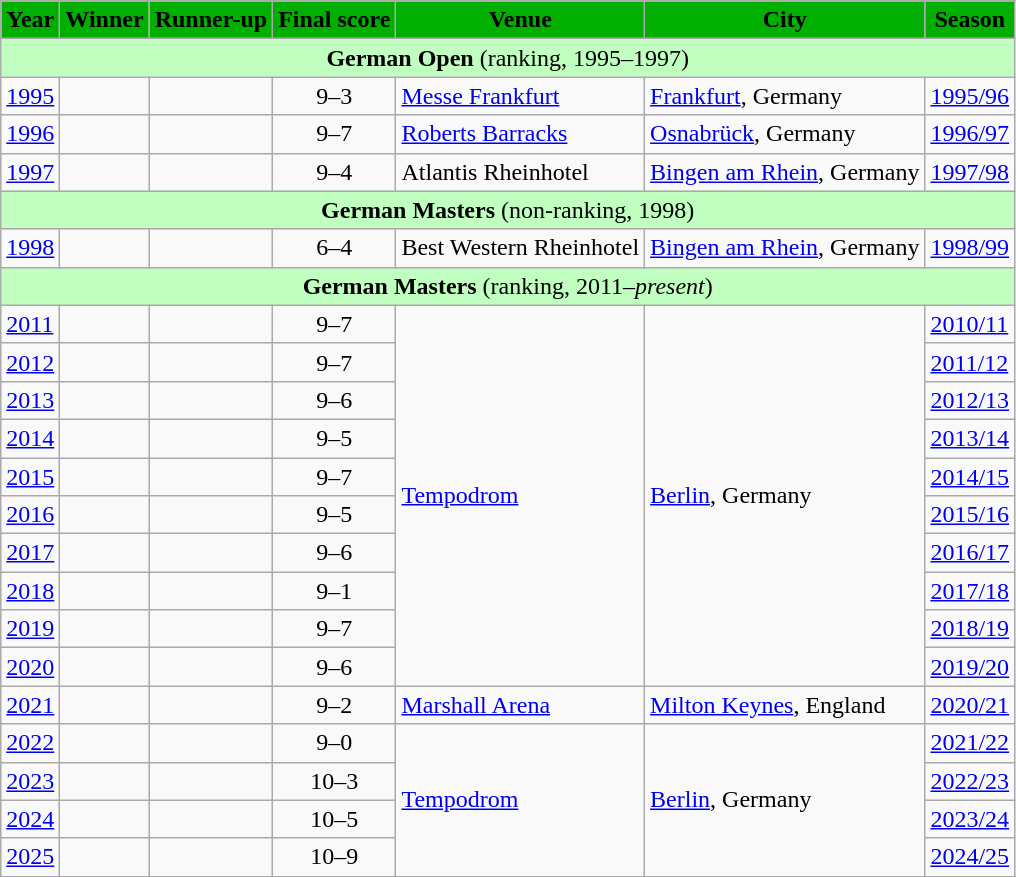<table class="wikitable">
<tr>
<th style="text-align: center; background-color: #00af00">Year</th>
<th style="text-align: center; background-color: #00af00">Winner</th>
<th style="text-align: center; background-color: #00af00">Runner-up</th>
<th style="text-align: center; background-color: #00af00">Final score</th>
<th style="text-align: center; background-color: #00af00">Venue</th>
<th style="text-align: center; background-color: #00af00">City</th>
<th style="text-align: center; background-color: #00af00">Season</th>
</tr>
<tr>
<td colspan=7 style="text-align: center; background-color: #c0ffc0"><strong>German Open</strong> (ranking, 1995–1997)</td>
</tr>
<tr>
<td><a href='#'>1995</a></td>
<td></td>
<td></td>
<td style="text-align: center">9–3</td>
<td><a href='#'>Messe Frankfurt</a></td>
<td><a href='#'>Frankfurt</a>, Germany</td>
<td><a href='#'>1995/96</a></td>
</tr>
<tr>
<td><a href='#'>1996</a></td>
<td></td>
<td></td>
<td style="text-align: center">9–7</td>
<td><a href='#'>Roberts Barracks</a></td>
<td><a href='#'>Osnabrück</a>, Germany</td>
<td><a href='#'>1996/97</a></td>
</tr>
<tr>
<td><a href='#'>1997</a></td>
<td></td>
<td></td>
<td style="text-align: center">9–4</td>
<td>Atlantis Rheinhotel</td>
<td><a href='#'>Bingen am Rhein</a>, Germany</td>
<td><a href='#'>1997/98</a></td>
</tr>
<tr>
<td colspan=7 style="text-align: center; background-color: #c0ffc0"><strong>German Masters</strong> (non-ranking, 1998)</td>
</tr>
<tr>
<td><a href='#'>1998</a></td>
<td></td>
<td></td>
<td style="text-align: center">6–4</td>
<td>Best Western Rheinhotel</td>
<td><a href='#'>Bingen am Rhein</a>, Germany</td>
<td><a href='#'>1998/99</a></td>
</tr>
<tr>
<td colspan=7 style="text-align: center; background-color: #c0ffc0"><strong>German Masters</strong> (ranking, 2011–<em>present</em>)</td>
</tr>
<tr>
<td><a href='#'>2011</a></td>
<td></td>
<td></td>
<td style="text-align: center">9–7</td>
<td rowspan=10><a href='#'>Tempodrom</a></td>
<td rowspan=10><a href='#'>Berlin</a>, Germany</td>
<td><a href='#'>2010/11</a></td>
</tr>
<tr>
<td><a href='#'>2012</a></td>
<td></td>
<td></td>
<td style="text-align: center">9–7</td>
<td><a href='#'>2011/12</a></td>
</tr>
<tr>
<td><a href='#'>2013</a></td>
<td></td>
<td></td>
<td style="text-align: center">9–6</td>
<td><a href='#'>2012/13</a></td>
</tr>
<tr>
<td><a href='#'>2014</a></td>
<td></td>
<td></td>
<td style="text-align: center">9–5</td>
<td><a href='#'>2013/14</a></td>
</tr>
<tr>
<td><a href='#'>2015</a></td>
<td></td>
<td></td>
<td style="text-align: center">9–7</td>
<td><a href='#'>2014/15</a></td>
</tr>
<tr>
<td><a href='#'>2016</a></td>
<td></td>
<td></td>
<td style="text-align: center">9–5</td>
<td><a href='#'>2015/16</a></td>
</tr>
<tr>
<td><a href='#'>2017</a></td>
<td></td>
<td></td>
<td style="text-align: center">9–6</td>
<td><a href='#'>2016/17</a></td>
</tr>
<tr>
<td><a href='#'>2018</a></td>
<td></td>
<td></td>
<td style="text-align: center">9–1</td>
<td><a href='#'>2017/18</a></td>
</tr>
<tr>
<td><a href='#'>2019</a></td>
<td></td>
<td></td>
<td style="text-align: center">9–7</td>
<td><a href='#'>2018/19</a></td>
</tr>
<tr>
<td><a href='#'>2020</a></td>
<td></td>
<td></td>
<td style="text-align: center">9–6</td>
<td><a href='#'>2019/20</a></td>
</tr>
<tr>
<td><a href='#'>2021</a></td>
<td></td>
<td></td>
<td style="text-align: center">9–2</td>
<td><a href='#'>Marshall Arena</a></td>
<td><a href='#'>Milton Keynes</a>, England</td>
<td><a href='#'>2020/21</a></td>
</tr>
<tr>
<td><a href='#'>2022</a></td>
<td></td>
<td></td>
<td style="text-align: center">9–0</td>
<td rowspan=4><a href='#'>Tempodrom</a></td>
<td rowspan=4><a href='#'>Berlin</a>, Germany</td>
<td><a href='#'>2021/22</a></td>
</tr>
<tr>
<td><a href='#'>2023</a></td>
<td></td>
<td></td>
<td style="text-align: center">10–3</td>
<td><a href='#'>2022/23</a></td>
</tr>
<tr>
<td><a href='#'>2024</a></td>
<td></td>
<td></td>
<td style="text-align: center">10–5</td>
<td><a href='#'>2023/24</a></td>
</tr>
<tr>
<td><a href='#'>2025</a></td>
<td></td>
<td></td>
<td style="text-align: center">10–9</td>
<td><a href='#'>2024/25</a></td>
</tr>
<tr>
</tr>
</table>
